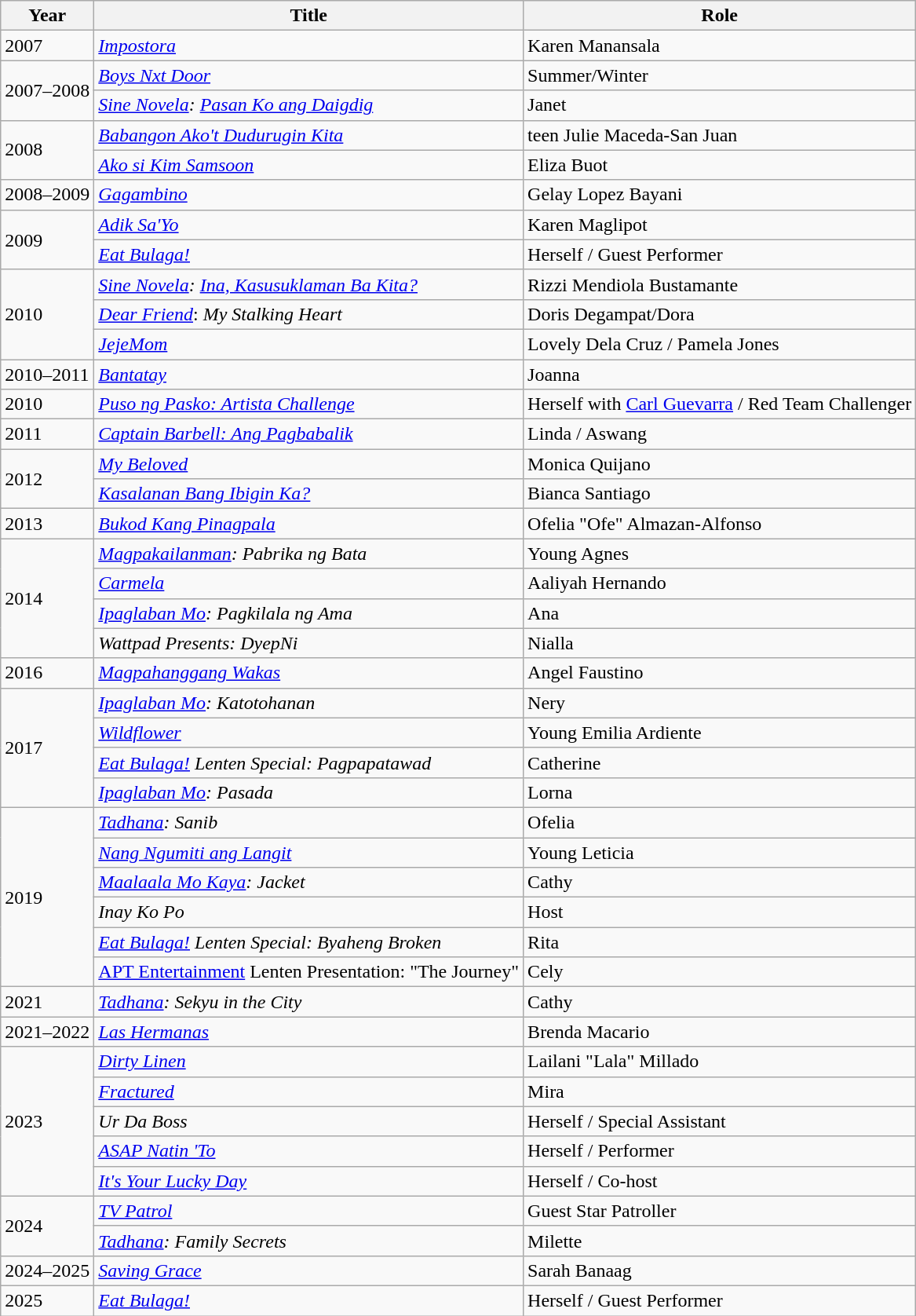<table class= "wikitable sortable">
<tr>
<th>Year</th>
<th>Title</th>
<th>Role</th>
</tr>
<tr>
<td>2007</td>
<td><em><a href='#'>Impostora</a></em></td>
<td>Karen Manansala</td>
</tr>
<tr>
<td rowspan="2">2007–2008</td>
<td><em><a href='#'>Boys Nxt Door</a></em></td>
<td>Summer/Winter</td>
</tr>
<tr>
<td><em><a href='#'>Sine Novela</a>: <a href='#'>Pasan Ko ang Daigdig</a></em></td>
<td>Janet</td>
</tr>
<tr>
<td rowspan="2">2008</td>
<td><em><a href='#'>Babangon Ako't Dudurugin Kita</a></em></td>
<td>teen Julie Maceda-San Juan</td>
</tr>
<tr>
<td><em><a href='#'>Ako si Kim Samsoon</a></em></td>
<td>Eliza Buot</td>
</tr>
<tr>
<td>2008–2009</td>
<td><em><a href='#'>Gagambino</a></em></td>
<td>Gelay Lopez Bayani</td>
</tr>
<tr>
<td rowspan="2">2009</td>
<td><em><a href='#'>Adik Sa'Yo</a></em></td>
<td>Karen Maglipot</td>
</tr>
<tr>
<td><em><a href='#'>Eat Bulaga!</a></em></td>
<td>Herself / Guest Performer</td>
</tr>
<tr>
<td rowspan="3">2010</td>
<td><em><a href='#'>Sine Novela</a>: <a href='#'>Ina, Kasusuklaman Ba Kita?</a></em></td>
<td>Rizzi Mendiola Bustamante</td>
</tr>
<tr>
<td><em><a href='#'>Dear Friend</a></em>: <em>My Stalking Heart</em></td>
<td>Doris Degampat/Dora</td>
</tr>
<tr>
<td><em><a href='#'>JejeMom</a></em></td>
<td>Lovely Dela Cruz / Pamela Jones</td>
</tr>
<tr>
<td>2010–2011</td>
<td><em><a href='#'>Bantatay</a></em></td>
<td>Joanna</td>
</tr>
<tr>
<td>2010</td>
<td><em><a href='#'>Puso ng Pasko: Artista Challenge</a></em></td>
<td>Herself with <a href='#'>Carl Guevarra</a> / Red Team Challenger</td>
</tr>
<tr>
<td>2011</td>
<td><em><a href='#'>Captain Barbell: Ang Pagbabalik</a></em></td>
<td>Linda / Aswang</td>
</tr>
<tr>
<td rowspan="2">2012</td>
<td><em><a href='#'>My Beloved</a></em></td>
<td>Monica Quijano</td>
</tr>
<tr>
<td><em><a href='#'>Kasalanan Bang Ibigin Ka?</a></em></td>
<td>Bianca Santiago</td>
</tr>
<tr>
<td>2013</td>
<td><em><a href='#'>Bukod Kang Pinagpala</a></em></td>
<td>Ofelia "Ofe" Almazan-Alfonso</td>
</tr>
<tr>
<td rowspan="4">2014</td>
<td><em><a href='#'>Magpakailanman</a>: Pabrika ng Bata</em></td>
<td>Young Agnes</td>
</tr>
<tr>
<td><em><a href='#'>Carmela</a></em></td>
<td>Aaliyah Hernando</td>
</tr>
<tr>
<td><em><a href='#'>Ipaglaban Mo</a>: Pagkilala ng Ama</em></td>
<td>Ana</td>
</tr>
<tr>
<td><em>Wattpad Presents: DyepNi</em></td>
<td>Nialla</td>
</tr>
<tr>
<td>2016</td>
<td><em><a href='#'>Magpahanggang Wakas</a></em></td>
<td>Angel Faustino</td>
</tr>
<tr>
<td rowspan="4">2017</td>
<td><em><a href='#'>Ipaglaban Mo</a>: Katotohanan</em></td>
<td>Nery</td>
</tr>
<tr>
<td><em><a href='#'>Wildflower</a></em></td>
<td>Young Emilia Ardiente</td>
</tr>
<tr>
<td><em><a href='#'>Eat Bulaga!</a> Lenten Special: Pagpapatawad</em></td>
<td>Catherine</td>
</tr>
<tr>
<td><em><a href='#'>Ipaglaban Mo</a>: Pasada</em></td>
<td>Lorna</td>
</tr>
<tr>
<td rowspan="6">2019</td>
<td><em><a href='#'>Tadhana</a>: Sanib</em></td>
<td>Ofelia</td>
</tr>
<tr>
<td><em><a href='#'>Nang Ngumiti ang Langit</a></em></td>
<td>Young Leticia</td>
</tr>
<tr>
<td><em><a href='#'>Maalaala Mo Kaya</a>: Jacket</em></td>
<td>Cathy</td>
</tr>
<tr>
<td><em>Inay Ko Po</em></td>
<td>Host</td>
</tr>
<tr>
<td><em><a href='#'>Eat Bulaga!</a> Lenten Special: Byaheng Broken</em></td>
<td>Rita</td>
</tr>
<tr>
<td><a href='#'>APT Entertainment</a> Lenten Presentation: "The Journey"</td>
<td>Cely</td>
</tr>
<tr>
<td>2021</td>
<td><em><a href='#'>Tadhana</a>: Sekyu in the City</em></td>
<td>Cathy</td>
</tr>
<tr>
<td>2021–2022</td>
<td><em><a href='#'>Las Hermanas</a></em></td>
<td>Brenda Macario</td>
</tr>
<tr>
<td rowspan="5">2023</td>
<td><em><a href='#'>Dirty Linen</a></em></td>
<td>Lailani "Lala" Millado</td>
</tr>
<tr>
<td><em><a href='#'>Fractured</a></em></td>
<td>Mira</td>
</tr>
<tr>
<td><em>Ur Da Boss</em></td>
<td>Herself / Special Assistant</td>
</tr>
<tr>
<td><em><a href='#'>ASAP Natin 'To</a></em></td>
<td>Herself / Performer</td>
</tr>
<tr>
<td><em><a href='#'>It's Your Lucky Day</a></em></td>
<td>Herself / Co-host</td>
</tr>
<tr>
<td rowspan="2">2024</td>
<td><em><a href='#'>TV Patrol</a></em></td>
<td>Guest Star Patroller</td>
</tr>
<tr>
<td><em><a href='#'>Tadhana</a>: Family Secrets</em></td>
<td>Milette</td>
</tr>
<tr>
<td>2024–2025</td>
<td><em><a href='#'>Saving Grace</a></em></td>
<td>Sarah Banaag</td>
</tr>
<tr>
<td>2025</td>
<td><em><a href='#'>Eat Bulaga!</a></em></td>
<td>Herself / Guest Performer</td>
</tr>
</table>
